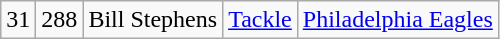<table class="wikitable" style="text-align:center">
<tr>
<td>31</td>
<td>288</td>
<td>Bill Stephens</td>
<td><a href='#'>Tackle</a></td>
<td><a href='#'>Philadelphia Eagles</a></td>
</tr>
</table>
